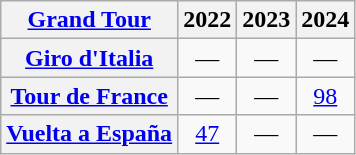<table class="wikitable plainrowheaders">
<tr>
<th scope="col"><a href='#'>Grand Tour</a></th>
<th scope="col">2022</th>
<th scope="col">2023</th>
<th scope="col">2024</th>
</tr>
<tr style="text-align:center;">
<th scope="row"> <a href='#'>Giro d'Italia</a></th>
<td>—</td>
<td>—</td>
<td>—</td>
</tr>
<tr style="text-align:center;">
<th scope="row"> <a href='#'>Tour de France</a></th>
<td>—</td>
<td>—</td>
<td><a href='#'>98</a></td>
</tr>
<tr style="text-align:center;">
<th scope="row"> <a href='#'>Vuelta a España</a></th>
<td><a href='#'>47</a></td>
<td>—</td>
<td>—</td>
</tr>
</table>
